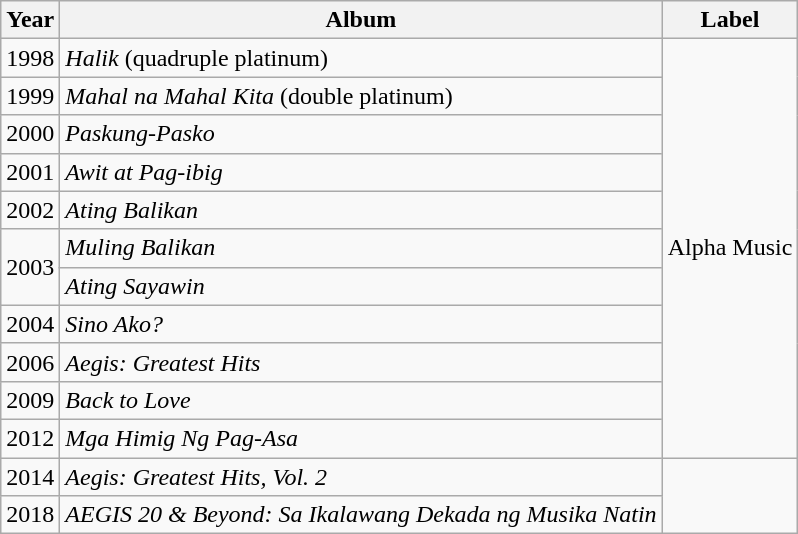<table class="wikitable">
<tr>
<th>Year</th>
<th>Album</th>
<th>Label</th>
</tr>
<tr>
<td>1998</td>
<td><em>Halik</em> (quadruple platinum)</td>
<td rowspan="11">Alpha Music</td>
</tr>
<tr>
<td>1999</td>
<td><em>Mahal na Mahal Kita</em> (double platinum)</td>
</tr>
<tr>
<td>2000</td>
<td><em>Paskung-Pasko</em></td>
</tr>
<tr>
<td>2001</td>
<td><em>Awit at Pag-ibig</em></td>
</tr>
<tr>
<td>2002</td>
<td><em>Ating Balikan</em></td>
</tr>
<tr>
<td rowspan="2">2003</td>
<td><em>Muling Balikan</em></td>
</tr>
<tr>
<td><em>Ating Sayawin</em></td>
</tr>
<tr>
<td>2004</td>
<td><em>Sino Ako?</em></td>
</tr>
<tr>
<td>2006</td>
<td><em>Aegis: Greatest Hits</em></td>
</tr>
<tr>
<td>2009</td>
<td><em>Back to Love</em></td>
</tr>
<tr>
<td>2012</td>
<td><em>Mga Himig Ng Pag-Asa</em></td>
</tr>
<tr>
<td>2014</td>
<td><em>Aegis: Greatest Hits, Vol. 2</em></td>
</tr>
<tr>
<td>2018</td>
<td><em>AEGIS 20 & Beyond: Sa Ikalawang Dekada ng Musika Natin</em></td>
</tr>
</table>
